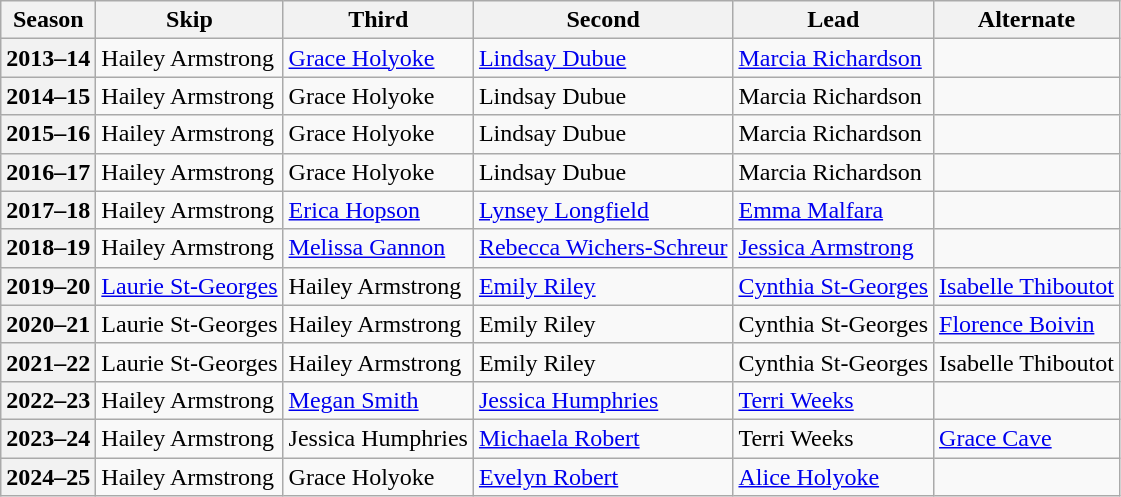<table class="wikitable">
<tr>
<th scope="col">Season</th>
<th scope="col">Skip</th>
<th scope="col">Third</th>
<th scope="col">Second</th>
<th scope="col">Lead</th>
<th scope="col">Alternate</th>
</tr>
<tr>
<th scope="row">2013–14</th>
<td>Hailey Armstrong</td>
<td><a href='#'>Grace Holyoke</a></td>
<td><a href='#'>Lindsay Dubue</a></td>
<td><a href='#'>Marcia Richardson</a></td>
<td></td>
</tr>
<tr>
<th scope="row">2014–15</th>
<td>Hailey Armstrong</td>
<td>Grace Holyoke</td>
<td>Lindsay Dubue</td>
<td>Marcia Richardson</td>
<td></td>
</tr>
<tr>
<th scope="row">2015–16</th>
<td>Hailey Armstrong</td>
<td>Grace Holyoke</td>
<td>Lindsay Dubue</td>
<td>Marcia Richardson</td>
<td></td>
</tr>
<tr>
<th scope="row">2016–17</th>
<td>Hailey Armstrong</td>
<td>Grace Holyoke</td>
<td>Lindsay Dubue</td>
<td>Marcia Richardson</td>
<td></td>
</tr>
<tr>
<th scope="row">2017–18</th>
<td>Hailey Armstrong</td>
<td><a href='#'>Erica Hopson</a></td>
<td><a href='#'>Lynsey Longfield</a></td>
<td><a href='#'>Emma Malfara</a></td>
<td></td>
</tr>
<tr>
<th scope="row">2018–19</th>
<td>Hailey Armstrong</td>
<td><a href='#'>Melissa Gannon</a></td>
<td><a href='#'>Rebecca Wichers-Schreur</a></td>
<td><a href='#'>Jessica Armstrong</a></td>
<td></td>
</tr>
<tr>
<th scope="row">2019–20</th>
<td><a href='#'>Laurie St-Georges</a></td>
<td>Hailey Armstrong</td>
<td><a href='#'>Emily Riley</a></td>
<td><a href='#'>Cynthia St-Georges</a></td>
<td><a href='#'>Isabelle Thiboutot</a></td>
</tr>
<tr>
<th scope="row">2020–21</th>
<td>Laurie St-Georges</td>
<td>Hailey Armstrong</td>
<td>Emily Riley</td>
<td>Cynthia St-Georges</td>
<td><a href='#'>Florence Boivin</a></td>
</tr>
<tr>
<th scope="row">2021–22</th>
<td>Laurie St-Georges</td>
<td>Hailey Armstrong</td>
<td>Emily Riley</td>
<td>Cynthia St-Georges</td>
<td>Isabelle Thiboutot</td>
</tr>
<tr>
<th scope="row">2022–23</th>
<td>Hailey Armstrong</td>
<td><a href='#'>Megan Smith</a></td>
<td><a href='#'>Jessica Humphries</a></td>
<td><a href='#'>Terri Weeks</a></td>
<td></td>
</tr>
<tr>
<th scope="row">2023–24</th>
<td>Hailey Armstrong</td>
<td>Jessica Humphries</td>
<td><a href='#'>Michaela Robert</a></td>
<td>Terri Weeks</td>
<td><a href='#'>Grace Cave</a></td>
</tr>
<tr>
<th scope="row">2024–25</th>
<td>Hailey Armstrong</td>
<td>Grace Holyoke</td>
<td><a href='#'>Evelyn Robert</a></td>
<td><a href='#'>Alice Holyoke</a></td>
<td></td>
</tr>
</table>
